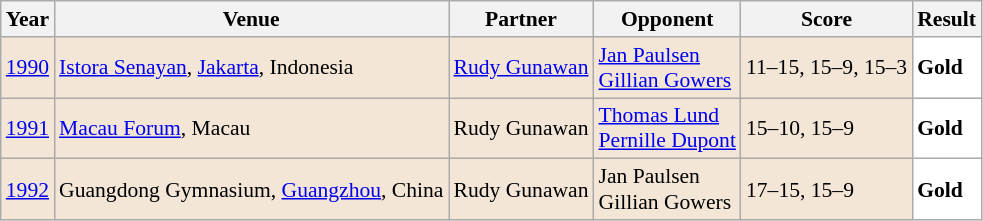<table class="sortable wikitable" style="font-size: 90%;">
<tr>
<th>Year</th>
<th>Venue</th>
<th>Partner</th>
<th>Opponent</th>
<th>Score</th>
<th>Result</th>
</tr>
<tr style="background:#F3E6D7">
<td align="center"><a href='#'>1990</a></td>
<td align="left"><a href='#'>Istora Senayan</a>, <a href='#'>Jakarta</a>, Indonesia</td>
<td align="left"> <a href='#'>Rudy Gunawan</a></td>
<td align="left"> <a href='#'>Jan Paulsen</a><br> <a href='#'>Gillian Gowers</a></td>
<td align="left">11–15, 15–9, 15–3</td>
<td style="text-align:left; background:white"> <strong>Gold</strong></td>
</tr>
<tr style="background:#F3E6D7">
<td align="center"><a href='#'>1991</a></td>
<td align="left"><a href='#'>Macau Forum</a>, Macau</td>
<td align="left"> Rudy Gunawan</td>
<td align="left"> <a href='#'>Thomas Lund</a><br> <a href='#'>Pernille Dupont</a></td>
<td align="left">15–10, 15–9</td>
<td style="text-align:left; background:white"> <strong>Gold</strong></td>
</tr>
<tr style="background:#F3E6D7">
<td align="center"><a href='#'>1992</a></td>
<td align="left">Guangdong Gymnasium, <a href='#'>Guangzhou</a>, China</td>
<td align="left"> Rudy Gunawan</td>
<td align="left"> Jan Paulsen<br> Gillian Gowers</td>
<td align="left">17–15, 15–9</td>
<td style="text-align:left; background:white"> <strong>Gold</strong></td>
</tr>
</table>
